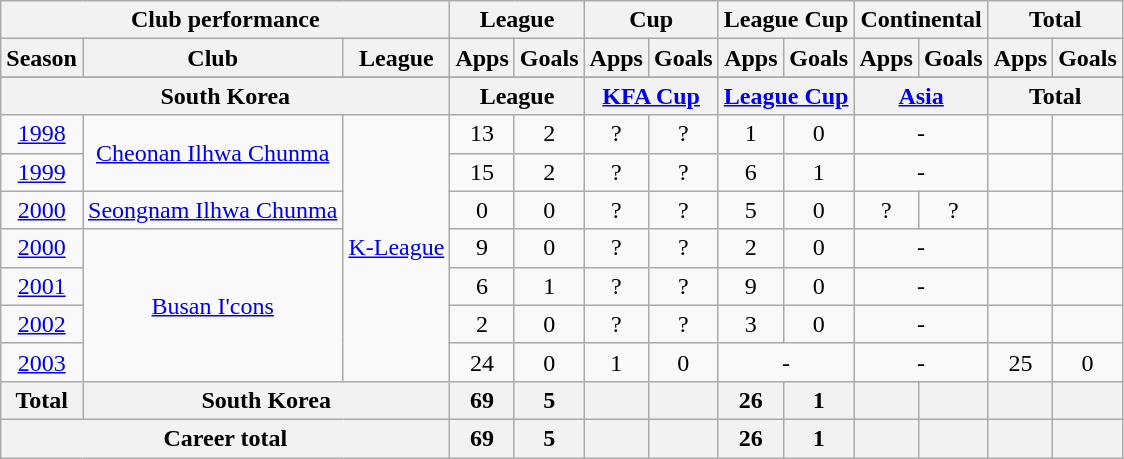<table class="wikitable" style="text-align:center">
<tr>
<th colspan=3>Club performance</th>
<th colspan=2>League</th>
<th colspan=2>Cup</th>
<th colspan=2>League Cup</th>
<th colspan=2>Continental</th>
<th colspan=2>Total</th>
</tr>
<tr>
<th>Season</th>
<th>Club</th>
<th>League</th>
<th>Apps</th>
<th>Goals</th>
<th>Apps</th>
<th>Goals</th>
<th>Apps</th>
<th>Goals</th>
<th>Apps</th>
<th>Goals</th>
<th>Apps</th>
<th>Goals</th>
</tr>
<tr>
</tr>
<tr>
<th colspan=3>South Korea</th>
<th colspan=2>League</th>
<th colspan=2><a href='#'>KFA Cup</a></th>
<th colspan=2><a href='#'>League Cup</a></th>
<th colspan=2><a href='#'>Asia</a></th>
<th colspan=2>Total</th>
</tr>
<tr>
<td><a href='#'>1998</a></td>
<td rowspan="2"><a href='#'>Cheonan Ilhwa Chunma</a></td>
<td rowspan="7"><a href='#'>K-League</a></td>
<td>13</td>
<td>2</td>
<td>?</td>
<td>?</td>
<td>1</td>
<td>0</td>
<td colspan="2">-</td>
<td></td>
<td></td>
</tr>
<tr>
<td><a href='#'>1999</a></td>
<td>15</td>
<td>2</td>
<td>?</td>
<td>?</td>
<td>6</td>
<td>1</td>
<td colspan="2">-</td>
<td></td>
<td></td>
</tr>
<tr>
<td><a href='#'>2000</a></td>
<td><a href='#'>Seongnam Ilhwa Chunma</a></td>
<td>0</td>
<td>0</td>
<td>?</td>
<td>?</td>
<td>5</td>
<td>0</td>
<td>?</td>
<td>?</td>
<td></td>
<td></td>
</tr>
<tr>
<td><a href='#'>2000</a></td>
<td rowspan="4"><a href='#'>Busan I'cons</a></td>
<td>9</td>
<td>0</td>
<td>?</td>
<td>?</td>
<td>2</td>
<td>0</td>
<td colspan="2">-</td>
<td></td>
<td></td>
</tr>
<tr>
<td><a href='#'>2001</a></td>
<td>6</td>
<td>1</td>
<td>?</td>
<td>?</td>
<td>9</td>
<td>0</td>
<td colspan="2">-</td>
<td></td>
<td></td>
</tr>
<tr>
<td><a href='#'>2002</a></td>
<td>2</td>
<td>0</td>
<td>?</td>
<td>?</td>
<td>3</td>
<td>0</td>
<td colspan="2">-</td>
<td></td>
<td></td>
</tr>
<tr>
<td><a href='#'>2003</a></td>
<td>24</td>
<td>0</td>
<td>1</td>
<td>0</td>
<td colspan="2">-</td>
<td colspan="2">-</td>
<td>25</td>
<td>0</td>
</tr>
<tr>
<th rowspan=1>Total</th>
<th colspan=2>South Korea</th>
<th>69</th>
<th>5</th>
<th></th>
<th></th>
<th>26</th>
<th>1</th>
<th></th>
<th></th>
<th></th>
<th></th>
</tr>
<tr>
<th colspan=3>Career total</th>
<th>69</th>
<th>5</th>
<th></th>
<th></th>
<th>26</th>
<th>1</th>
<th></th>
<th></th>
<th></th>
<th></th>
</tr>
</table>
